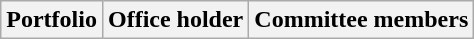<table class="wikitable">
<tr>
<th>Portfolio</th>
<th>Office holder</th>
<th>Committee members</th>
</tr>
</table>
